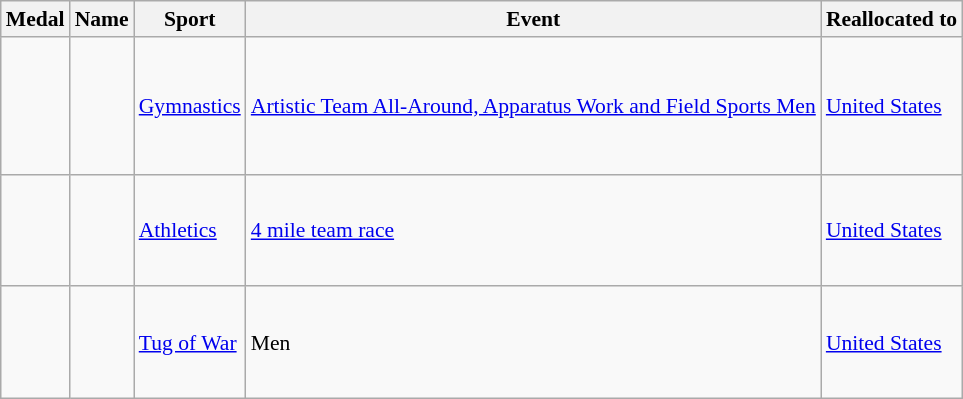<table class="wikitable sortable" style="font-size:90%">
<tr>
<th>Medal</th>
<th>Name</th>
<th>Sport</th>
<th>Event</th>
<th>Reallocated to</th>
</tr>
<tr>
<td></td>
<td><br><br><br><br><br></td>
<td><a href='#'>Gymnastics</a></td>
<td><a href='#'>Artistic Team All-Around, Apparatus Work and Field Sports Men</a></td>
<td><a href='#'>United States</a></td>
</tr>
<tr>
<td></td>
<td><br><br><br><br></td>
<td><a href='#'>Athletics</a></td>
<td><a href='#'>4 mile team race</a></td>
<td><a href='#'>United States</a></td>
</tr>
<tr>
<td></td>
<td><br><br><br><br></td>
<td><a href='#'>Tug of War</a></td>
<td>Men</td>
<td><a href='#'>United States</a></td>
</tr>
</table>
